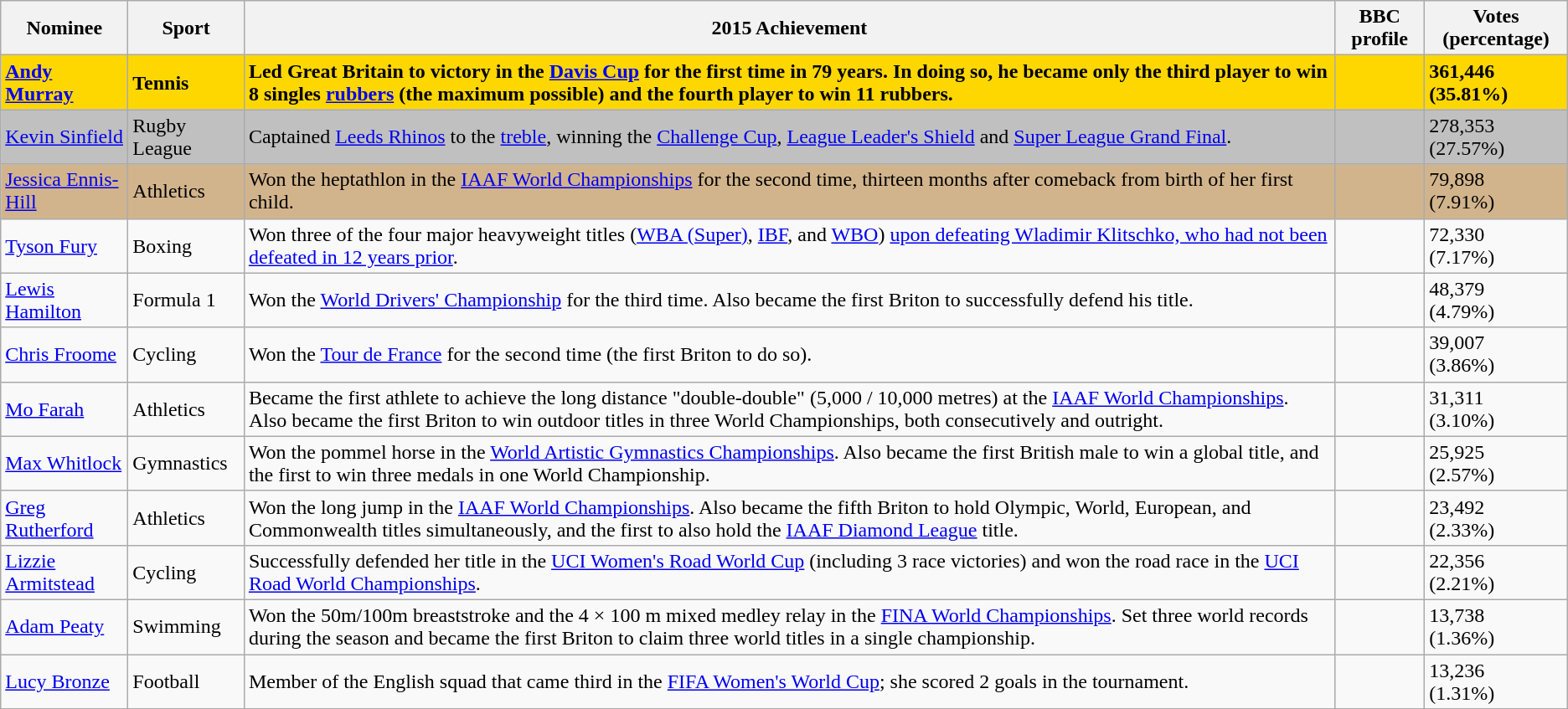<table class="wikitable">
<tr>
<th>Nominee</th>
<th>Sport</th>
<th>2015 Achievement</th>
<th>BBC profile</th>
<th>Votes (percentage)</th>
</tr>
<tr style="font-weight:bold; background:gold;">
<td><a href='#'>Andy Murray</a></td>
<td>Tennis</td>
<td>Led Great Britain to victory in the <a href='#'>Davis Cup</a> for the first time in 79 years. In doing so, he became only the third player to win 8 singles <a href='#'>rubbers</a> (the maximum possible) and the fourth player to win 11 rubbers.</td>
<td></td>
<td>361,446<br>(35.81%)</td>
</tr>
<tr style="background:silver;">
<td><a href='#'>Kevin Sinfield</a></td>
<td>Rugby League</td>
<td>Captained <a href='#'>Leeds Rhinos</a> to the <a href='#'>treble</a>, winning the <a href='#'>Challenge Cup</a>, <a href='#'>League Leader's Shield</a> and <a href='#'>Super League Grand Final</a>.</td>
<td></td>
<td>278,353<br>(27.57%)</td>
</tr>
<tr style="background:tan;">
<td><a href='#'>Jessica Ennis-Hill</a></td>
<td>Athletics</td>
<td>Won the heptathlon in the <a href='#'>IAAF World Championships</a> for the second time, thirteen months after comeback from birth of her first child.</td>
<td></td>
<td>79,898<br>(7.91%)</td>
</tr>
<tr>
<td><a href='#'>Tyson Fury</a></td>
<td>Boxing</td>
<td>Won three of the four major heavyweight titles (<a href='#'>WBA (Super)</a>, <a href='#'>IBF</a>, and <a href='#'>WBO</a>) <a href='#'>upon defeating Wladimir Klitschko, who had not been defeated in 12 years prior</a>.</td>
<td></td>
<td>72,330<br>(7.17%)</td>
</tr>
<tr>
<td><a href='#'>Lewis Hamilton</a></td>
<td>Formula 1</td>
<td>Won the <a href='#'>World Drivers' Championship</a> for the third time. Also became the first Briton to successfully defend his title.</td>
<td></td>
<td>48,379<br>(4.79%)</td>
</tr>
<tr>
<td><a href='#'>Chris Froome</a></td>
<td>Cycling</td>
<td>Won the <a href='#'>Tour de France</a> for the second time (the first Briton to do so).</td>
<td></td>
<td>39,007<br>(3.86%)</td>
</tr>
<tr>
<td><a href='#'>Mo Farah</a></td>
<td>Athletics</td>
<td>Became the first athlete to achieve the long distance "double-double" (5,000 / 10,000 metres) at the <a href='#'>IAAF World Championships</a>. Also became the first Briton to win outdoor titles in three World Championships, both consecutively and outright.</td>
<td></td>
<td>31,311<br>(3.10%)</td>
</tr>
<tr>
<td><a href='#'>Max Whitlock</a></td>
<td>Gymnastics</td>
<td>Won the pommel horse in the <a href='#'>World Artistic Gymnastics Championships</a>. Also became the first British male to win a global title, and the first to win three medals in one World Championship.</td>
<td></td>
<td>25,925<br>(2.57%)</td>
</tr>
<tr>
<td><a href='#'>Greg Rutherford</a></td>
<td>Athletics</td>
<td>Won the long jump in the <a href='#'>IAAF World Championships</a>. Also became the fifth Briton to hold Olympic, World, European, and Commonwealth titles simultaneously, and the first to also hold the <a href='#'>IAAF Diamond League</a> title.</td>
<td></td>
<td>23,492<br>(2.33%)</td>
</tr>
<tr>
<td><a href='#'>Lizzie Armitstead</a></td>
<td>Cycling</td>
<td>Successfully defended her title in the <a href='#'>UCI Women's Road World Cup</a> (including 3 race victories) and won the road race in the <a href='#'>UCI Road World Championships</a>.</td>
<td></td>
<td>22,356<br>(2.21%)</td>
</tr>
<tr>
<td><a href='#'>Adam Peaty</a></td>
<td>Swimming</td>
<td>Won the 50m/100m breaststroke and the 4 × 100 m mixed medley relay in the <a href='#'>FINA World Championships</a>. Set three world records during the season and became the first Briton to claim three world titles in a single championship.</td>
<td></td>
<td>13,738<br>(1.36%)</td>
</tr>
<tr>
<td><a href='#'>Lucy Bronze</a></td>
<td>Football</td>
<td>Member of the English squad that came third in the <a href='#'>FIFA Women's World Cup</a>; she scored 2 goals in the tournament.</td>
<td></td>
<td>13,236<br>(1.31%)</td>
</tr>
<tr>
</tr>
</table>
